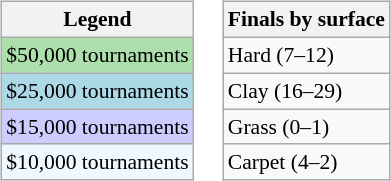<table>
<tr valign=top>
<td><br><table class=wikitable style="font-size:90%">
<tr>
<th>Legend</th>
</tr>
<tr style="background:#addfad;">
<td>$50,000 tournaments</td>
</tr>
<tr style="background:lightblue;">
<td>$25,000 tournaments</td>
</tr>
<tr style="background:#ccf;">
<td>$15,000 tournaments</td>
</tr>
<tr style="background:#f0f8ff;">
<td>$10,000 tournaments</td>
</tr>
</table>
</td>
<td><br><table class=wikitable style="font-size:90%">
<tr>
<th>Finals by surface</th>
</tr>
<tr>
<td>Hard (7–12)</td>
</tr>
<tr>
<td>Clay (16–29)</td>
</tr>
<tr>
<td>Grass (0–1)</td>
</tr>
<tr>
<td>Carpet (4–2)</td>
</tr>
</table>
</td>
</tr>
</table>
